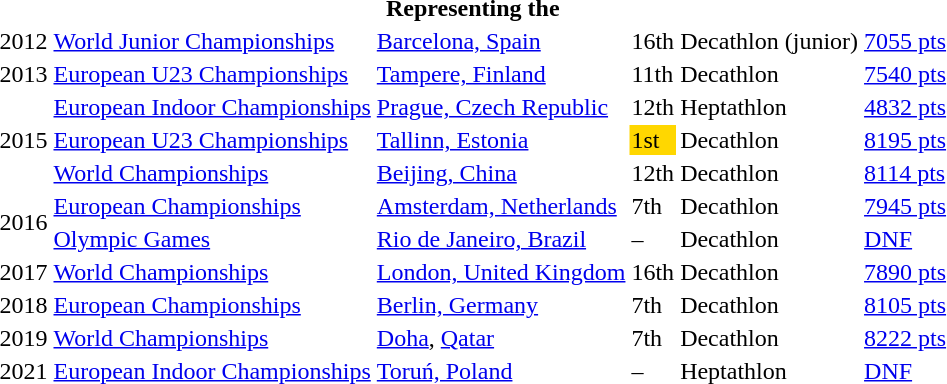<table>
<tr>
<th colspan="6">Representing the </th>
</tr>
<tr>
<td>2012</td>
<td><a href='#'>World Junior Championships</a></td>
<td><a href='#'>Barcelona, Spain</a></td>
<td>16th</td>
<td>Decathlon (junior)</td>
<td><a href='#'>7055 pts</a></td>
</tr>
<tr>
<td>2013</td>
<td><a href='#'>European U23 Championships</a></td>
<td><a href='#'>Tampere, Finland</a></td>
<td>11th</td>
<td>Decathlon</td>
<td><a href='#'>7540 pts</a></td>
</tr>
<tr>
<td rowspan=3>2015</td>
<td><a href='#'>European Indoor Championships</a></td>
<td><a href='#'>Prague, Czech Republic</a></td>
<td>12th</td>
<td>Heptathlon</td>
<td><a href='#'>4832 pts</a></td>
</tr>
<tr>
<td><a href='#'>European U23 Championships</a></td>
<td><a href='#'>Tallinn, Estonia</a></td>
<td bgcolor=gold>1st</td>
<td>Decathlon</td>
<td><a href='#'>8195 pts</a></td>
</tr>
<tr>
<td><a href='#'>World Championships</a></td>
<td><a href='#'>Beijing, China</a></td>
<td>12th</td>
<td>Decathlon</td>
<td><a href='#'>8114 pts</a></td>
</tr>
<tr>
<td rowspan=2>2016</td>
<td><a href='#'>European Championships</a></td>
<td><a href='#'>Amsterdam, Netherlands</a></td>
<td>7th</td>
<td>Decathlon</td>
<td><a href='#'>7945 pts</a></td>
</tr>
<tr>
<td><a href='#'>Olympic Games</a></td>
<td><a href='#'>Rio de Janeiro, Brazil</a></td>
<td>–</td>
<td>Decathlon</td>
<td><a href='#'>DNF</a></td>
</tr>
<tr>
<td>2017</td>
<td><a href='#'>World Championships</a></td>
<td><a href='#'>London, United Kingdom</a></td>
<td>16th</td>
<td>Decathlon</td>
<td><a href='#'>7890 pts</a></td>
</tr>
<tr>
<td>2018</td>
<td><a href='#'>European Championships</a></td>
<td><a href='#'>Berlin, Germany</a></td>
<td>7th</td>
<td>Decathlon</td>
<td><a href='#'>8105 pts</a></td>
</tr>
<tr>
<td>2019</td>
<td><a href='#'>World Championships</a></td>
<td><a href='#'>Doha</a>, <a href='#'>Qatar</a></td>
<td>7th</td>
<td>Decathlon</td>
<td><a href='#'>8222 pts</a></td>
</tr>
<tr>
<td>2021</td>
<td><a href='#'>European Indoor Championships</a></td>
<td><a href='#'>Toruń, Poland</a></td>
<td>–</td>
<td>Heptathlon</td>
<td><a href='#'>DNF</a></td>
</tr>
</table>
